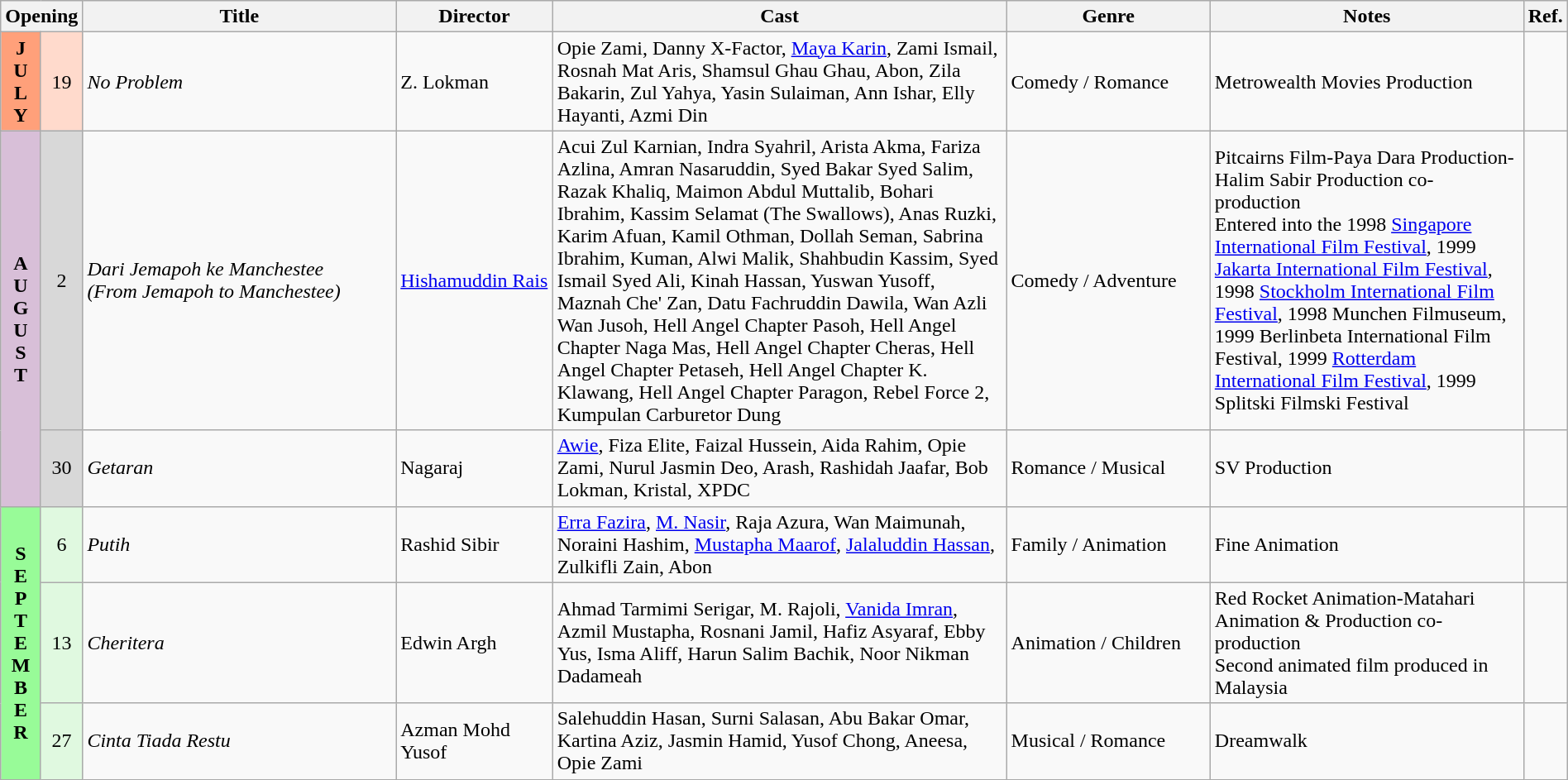<table class="wikitable" width="100%">
<tr>
<th colspan="2">Opening</th>
<th style="width:20%;">Title</th>
<th style="width:10%;">Director</th>
<th>Cast</th>
<th style="width:13%">Genre</th>
<th style="width:20%">Notes</th>
<th>Ref.</th>
</tr>
<tr>
<th rowspan=1 style="text-align:center; background:#ffa07a;">J<br>U<br>L<br>Y</th>
<td rowspan=1 style="text-align:center; background:#ffdacc;">19</td>
<td><em>No Problem</em></td>
<td>Z. Lokman</td>
<td>Opie Zami, Danny X-Factor, <a href='#'>Maya Karin</a>, Zami Ismail, Rosnah Mat Aris, Shamsul Ghau Ghau, Abon, Zila Bakarin, Zul Yahya, Yasin Sulaiman, Ann Ishar, Elly Hayanti, Azmi Din</td>
<td>Comedy / Romance</td>
<td>Metrowealth Movies Production</td>
<td></td>
</tr>
<tr>
<th rowspan=2 style="text-align:center; background:thistle;">A<br>U<br>G<br>U<br>S<br>T</th>
<td rowspan=1 style="text-align:center; background:#d8d8d8;">2</td>
<td><em>Dari Jemapoh ke Manchestee<br>(From Jemapoh to Manchestee)</em></td>
<td><a href='#'>Hishamuddin Rais</a></td>
<td>Acui Zul Karnian, Indra Syahril, Arista Akma, Fariza Azlina, Amran Nasaruddin, Syed Bakar Syed Salim, Razak Khaliq, Maimon Abdul Muttalib, Bohari Ibrahim, Kassim Selamat (The Swallows), Anas Ruzki, Karim Afuan, Kamil Othman, Dollah Seman, Sabrina Ibrahim, Kuman, Alwi Malik, Shahbudin Kassim, Syed Ismail Syed Ali, Kinah Hassan, Yuswan Yusoff, Maznah Che' Zan, Datu Fachruddin Dawila, Wan Azli Wan Jusoh, Hell Angel Chapter Pasoh, Hell Angel Chapter Naga Mas, Hell Angel Chapter Cheras, Hell Angel Chapter Petaseh, Hell Angel Chapter K. Klawang, Hell Angel Chapter Paragon, Rebel Force 2, Kumpulan Carburetor Dung</td>
<td>Comedy / Adventure</td>
<td>Pitcairns Film-Paya Dara Production-Halim Sabir Production co-production<br>Entered into the 1998 <a href='#'>Singapore International Film Festival</a>, 1999 <a href='#'>Jakarta International Film Festival</a>, 1998 <a href='#'>Stockholm International Film Festival</a>, 1998 Munchen Filmuseum, 1999 Berlinbeta International Film Festival, 1999 <a href='#'>Rotterdam International Film Festival</a>, 1999 Splitski Filmski Festival</td>
<td></td>
</tr>
<tr>
<td rowspan=1 style="text-align:center; background:#d8d8d8;">30</td>
<td><em>Getaran</em></td>
<td>Nagaraj</td>
<td><a href='#'>Awie</a>, Fiza Elite, Faizal Hussein, Aida Rahim, Opie Zami, Nurul Jasmin Deo, Arash, Rashidah Jaafar, Bob Lokman, Kristal, XPDC</td>
<td>Romance / Musical</td>
<td>SV Production</td>
<td></td>
</tr>
<tr>
<th rowspan=3 style="text-align:center; background:#98fb98;">S<br>E<br>P<br>T<br>E<br>M<br>B<br>E<br>R</th>
<td rowspan=1 style="text-align:center; background:#e0f9e0;">6</td>
<td><em>Putih</em></td>
<td>Rashid Sibir</td>
<td><a href='#'>Erra Fazira</a>, <a href='#'>M. Nasir</a>, Raja Azura, Wan Maimunah, Noraini Hashim, <a href='#'>Mustapha Maarof</a>, <a href='#'>Jalaluddin Hassan</a>, Zulkifli Zain, Abon</td>
<td>Family / Animation</td>
<td>Fine Animation</td>
<td></td>
</tr>
<tr>
<td rowspan=1 style="text-align:center; background:#e0f9e0;">13</td>
<td><em>Cheritera</em></td>
<td>Edwin Argh</td>
<td>Ahmad Tarmimi Serigar, M. Rajoli, <a href='#'>Vanida Imran</a>, Azmil Mustapha, Rosnani Jamil, Hafiz Asyaraf, Ebby Yus, Isma Aliff, Harun Salim Bachik, Noor Nikman Dadameah</td>
<td>Animation / Children</td>
<td>Red Rocket Animation-Matahari Animation & Production co-production<br>Second animated film produced in Malaysia</td>
<td></td>
</tr>
<tr>
<td rowspan=1 style="text-align:center; background:#e0f9e0;">27</td>
<td><em>Cinta Tiada Restu</em></td>
<td>Azman Mohd Yusof</td>
<td>Salehuddin Hasan, Surni Salasan, Abu Bakar Omar, Kartina Aziz, Jasmin Hamid, Yusof Chong, Aneesa, Opie Zami</td>
<td>Musical / Romance</td>
<td>Dreamwalk</td>
<td></td>
</tr>
</table>
